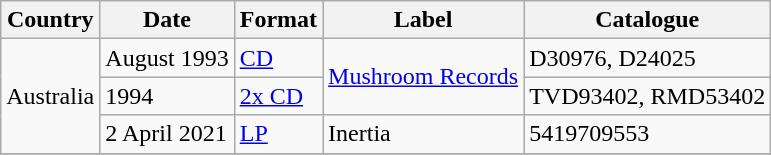<table class="wikitable plainrowheaders">
<tr>
<th scope="col">Country</th>
<th scope="col">Date</th>
<th scope="col">Format</th>
<th scope="col">Label</th>
<th scope="col">Catalogue</th>
</tr>
<tr>
<td rowspan="3">Australia</td>
<td>August 1993</td>
<td><a href='#'>CD</a></td>
<td rowspan="2"><a href='#'>Mushroom Records</a></td>
<td>D30976, D24025</td>
</tr>
<tr>
<td>1994</td>
<td><a href='#'>2x CD</a></td>
<td>TVD93402, RMD53402</td>
</tr>
<tr>
<td>2 April 2021</td>
<td><a href='#'>LP</a></td>
<td>Inertia</td>
<td>5419709553</td>
</tr>
<tr>
</tr>
</table>
